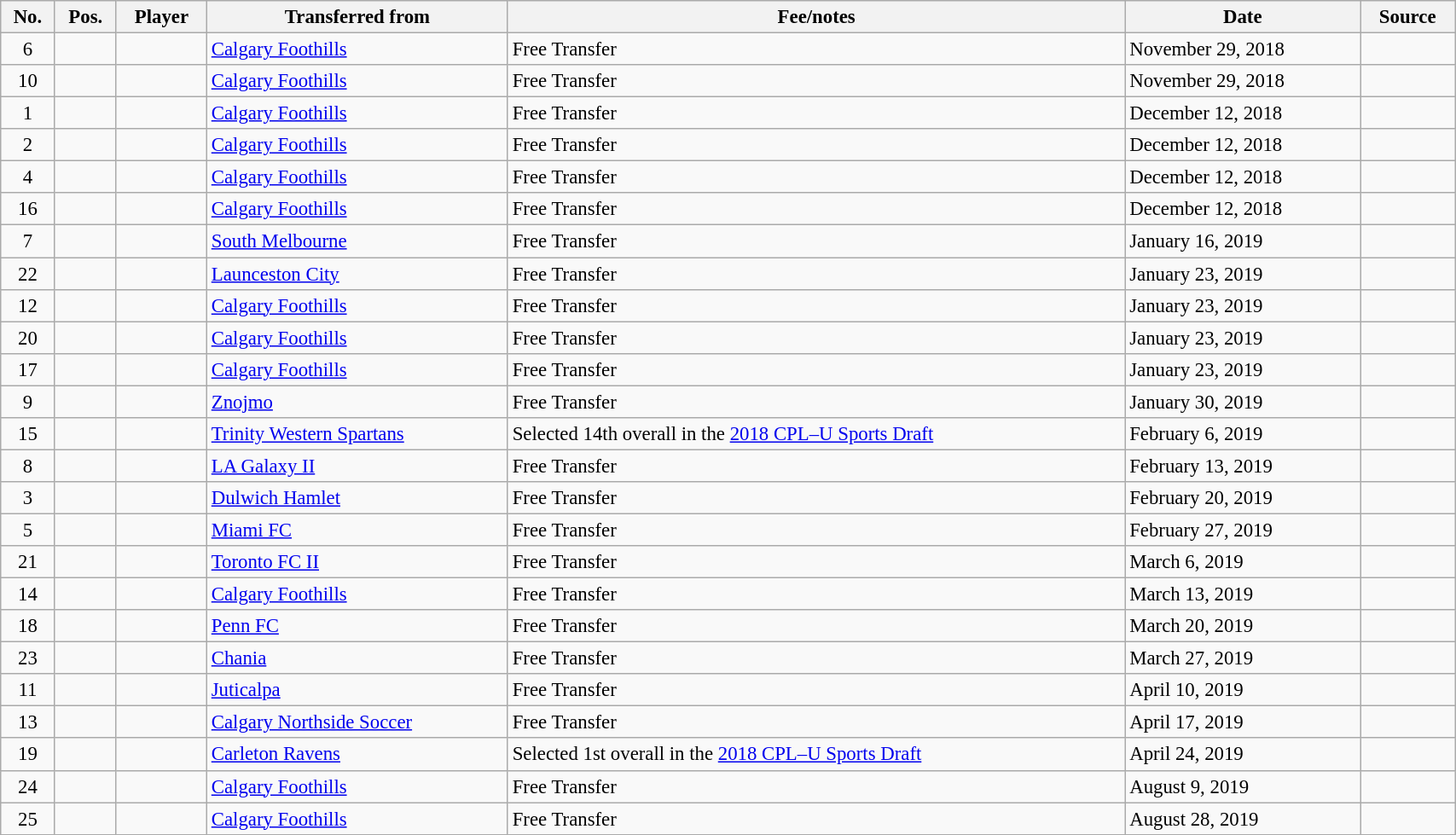<table class="wikitable sortable" style="width:90%; font-size:95%;">
<tr>
<th>No.</th>
<th>Pos.</th>
<th>Player</th>
<th>Transferred from</th>
<th>Fee/notes</th>
<th>Date</th>
<th>Source</th>
</tr>
<tr>
<td align=center>6</td>
<td align=center></td>
<td></td>
<td> <a href='#'>Calgary Foothills</a></td>
<td>Free Transfer</td>
<td>November 29, 2018</td>
<td></td>
</tr>
<tr>
<td align=center>10</td>
<td align=center></td>
<td></td>
<td> <a href='#'>Calgary Foothills</a></td>
<td>Free Transfer</td>
<td>November 29, 2018</td>
<td></td>
</tr>
<tr>
<td align=center>1</td>
<td align=center></td>
<td></td>
<td> <a href='#'>Calgary Foothills</a></td>
<td>Free Transfer</td>
<td>December 12, 2018</td>
<td></td>
</tr>
<tr>
<td align=center>2</td>
<td align=center></td>
<td></td>
<td> <a href='#'>Calgary Foothills</a></td>
<td>Free Transfer</td>
<td>December 12, 2018</td>
<td></td>
</tr>
<tr>
<td align=center>4</td>
<td align=center></td>
<td></td>
<td> <a href='#'>Calgary Foothills</a></td>
<td>Free Transfer</td>
<td>December 12, 2018</td>
<td></td>
</tr>
<tr>
<td align=center>16</td>
<td align=center></td>
<td></td>
<td> <a href='#'>Calgary Foothills</a></td>
<td>Free Transfer</td>
<td>December 12, 2018</td>
<td></td>
</tr>
<tr>
<td align=center>7</td>
<td align=center></td>
<td></td>
<td> <a href='#'>South Melbourne</a></td>
<td>Free Transfer</td>
<td>January 16, 2019</td>
<td></td>
</tr>
<tr>
<td align=center>22</td>
<td align=center></td>
<td></td>
<td> <a href='#'>Launceston City</a></td>
<td>Free Transfer</td>
<td>January 23, 2019</td>
<td></td>
</tr>
<tr>
<td align=center>12</td>
<td align=center></td>
<td></td>
<td> <a href='#'>Calgary Foothills</a></td>
<td>Free Transfer</td>
<td>January 23, 2019</td>
<td></td>
</tr>
<tr>
<td align=center>20</td>
<td align=center></td>
<td></td>
<td> <a href='#'>Calgary Foothills</a></td>
<td>Free Transfer</td>
<td>January 23, 2019</td>
<td></td>
</tr>
<tr>
<td align=center>17</td>
<td align=center></td>
<td></td>
<td> <a href='#'>Calgary Foothills</a></td>
<td>Free Transfer</td>
<td>January 23, 2019</td>
<td></td>
</tr>
<tr>
<td align=center>9</td>
<td align=center></td>
<td></td>
<td> <a href='#'>Znojmo</a></td>
<td>Free Transfer</td>
<td>January 30, 2019</td>
<td></td>
</tr>
<tr>
<td align=center>15</td>
<td align=center></td>
<td></td>
<td> <a href='#'>Trinity Western Spartans</a></td>
<td>Selected 14th overall in the <a href='#'>2018 CPL–U Sports Draft</a></td>
<td>February 6, 2019</td>
<td></td>
</tr>
<tr>
<td align=center>8</td>
<td align=center></td>
<td></td>
<td> <a href='#'>LA Galaxy II</a></td>
<td>Free Transfer</td>
<td>February 13, 2019</td>
<td></td>
</tr>
<tr>
<td align=center>3</td>
<td align=center></td>
<td></td>
<td> <a href='#'>Dulwich Hamlet</a></td>
<td>Free Transfer</td>
<td>February 20, 2019</td>
<td></td>
</tr>
<tr>
<td align=center>5</td>
<td align=center></td>
<td></td>
<td> <a href='#'>Miami FC</a></td>
<td>Free Transfer</td>
<td>February 27, 2019</td>
<td></td>
</tr>
<tr>
<td align=center>21</td>
<td align=center></td>
<td></td>
<td> <a href='#'>Toronto FC II</a></td>
<td>Free Transfer</td>
<td>March 6, 2019</td>
<td></td>
</tr>
<tr>
<td align=center>14</td>
<td align=center></td>
<td></td>
<td> <a href='#'>Calgary Foothills</a></td>
<td>Free Transfer</td>
<td>March 13, 2019</td>
<td></td>
</tr>
<tr>
<td align=center>18</td>
<td align=center></td>
<td></td>
<td> <a href='#'>Penn FC</a></td>
<td>Free Transfer</td>
<td>March 20, 2019</td>
<td></td>
</tr>
<tr>
<td align=center>23</td>
<td align=center></td>
<td></td>
<td> <a href='#'>Chania</a></td>
<td>Free Transfer</td>
<td>March 27, 2019</td>
<td></td>
</tr>
<tr>
<td align=center>11</td>
<td align=center></td>
<td></td>
<td> <a href='#'>Juticalpa</a></td>
<td>Free Transfer</td>
<td>April 10, 2019</td>
<td></td>
</tr>
<tr>
<td align=center>13</td>
<td align=center></td>
<td></td>
<td> <a href='#'>Calgary Northside Soccer</a></td>
<td>Free Transfer</td>
<td>April 17, 2019</td>
<td></td>
</tr>
<tr>
<td align=center>19</td>
<td align=center></td>
<td></td>
<td> <a href='#'>Carleton Ravens</a></td>
<td>Selected 1st overall in the <a href='#'>2018 CPL–U Sports Draft</a></td>
<td>April 24, 2019</td>
<td></td>
</tr>
<tr>
<td align=center>24</td>
<td align=center></td>
<td></td>
<td> <a href='#'>Calgary Foothills</a></td>
<td>Free Transfer</td>
<td>August 9, 2019</td>
<td></td>
</tr>
<tr>
<td align=center>25</td>
<td align=center></td>
<td></td>
<td> <a href='#'>Calgary Foothills</a></td>
<td>Free Transfer</td>
<td>August 28, 2019</td>
<td></td>
</tr>
<tr>
</tr>
</table>
